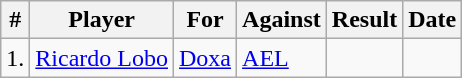<table class="wikitable sortable">
<tr>
<th>#</th>
<th>Player</th>
<th>For</th>
<th>Against</th>
<th align=center>Result</th>
<th>Date</th>
</tr>
<tr>
<td>1.</td>
<td> <a href='#'>Ricardo Lobo</a></td>
<td><a href='#'>Doxa</a></td>
<td><a href='#'>AEL</a></td>
<td align="center"></td>
<td></td>
</tr>
</table>
